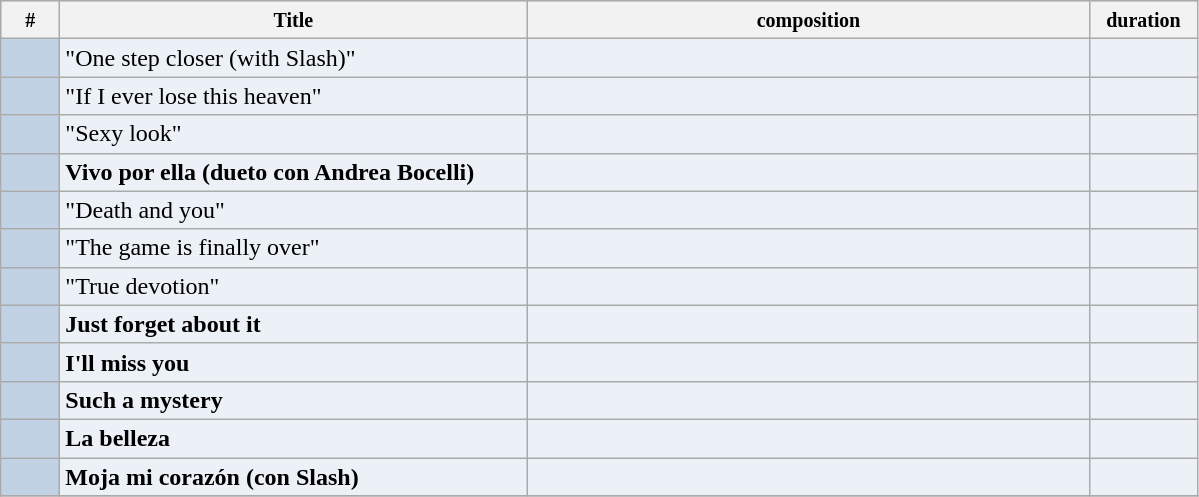<table class="wikitable">
<tr align="center" bgcolor="C2D2E5">
<th style="width: 02em"><small>#</small></th>
<th style="width: 19em"><small>Title</small></th>
<th style="width: 23em"><small>composition</small></th>
<th style="width: 04em"><small>duration</small></th>
</tr>
<tr>
<td bgcolor="C2D2E5"></td>
<td bgcolor="ECF1F7">"One step closer (with Slash)"</td>
<td bgcolor="ECF1F7"></td>
<td bgcolor="ECF1F7"></td>
</tr>
<tr>
<td bgcolor="C2D2E5"></td>
<td bgcolor="ECF1F7">"If I ever lose this heaven"</td>
<td bgcolor="ECF1F7"></td>
<td bgcolor="ECF1F7"></td>
</tr>
<tr>
<td bgcolor="C2D2E5"></td>
<td bgcolor="ECF1F7">"Sexy look"</td>
<td bgcolor="ECF1F7"></td>
<td bgcolor="ECF1F7"></td>
</tr>
<tr>
<td bgcolor="C2D2E5"></td>
<td bgcolor="ECF1F7"><strong>Vivo por ella (dueto con Andrea Bocelli)</strong></td>
<td bgcolor="ECF1F7"></td>
<td bgcolor="ECF1F7"></td>
</tr>
<tr>
<td bgcolor="C2D2E5"></td>
<td bgcolor="ECF1F7">"Death and you"</td>
<td bgcolor="ECF1F7"></td>
<td bgcolor="ECF1F7"></td>
</tr>
<tr>
<td bgcolor="C2D2E5"></td>
<td bgcolor="ECF1F7">"The game is finally over"</td>
<td bgcolor="ECF1F7"></td>
<td bgcolor="ECF1F7"></td>
</tr>
<tr>
<td bgcolor="C2D2E5"></td>
<td bgcolor="ECF1F7">"True devotion"</td>
<td bgcolor="ECF1F7"></td>
<td bgcolor="ECF1F7"></td>
</tr>
<tr>
<td bgcolor="C2D2E5"></td>
<td bgcolor="ECF1F7"><strong>Just forget about it</strong></td>
<td bgcolor="ECF1F7"></td>
<td bgcolor="ECF1F7"></td>
</tr>
<tr>
<td bgcolor="C2D2E5"></td>
<td bgcolor="ECF1F7"><strong>I'll miss you</strong></td>
<td bgcolor="ECF1F7"></td>
<td bgcolor="ECF1F7"></td>
</tr>
<tr>
<td bgcolor="C2D2E5"></td>
<td bgcolor="ECF1F7"><strong>Such a mystery</strong></td>
<td bgcolor="ECF1F7"></td>
<td bgcolor="ECF1F7"></td>
</tr>
<tr>
<td bgcolor="C2D2E5"></td>
<td bgcolor="ECF1F7"><strong>La belleza</strong></td>
<td bgcolor="ECF1F7"></td>
<td bgcolor="ECF1F7"></td>
</tr>
<tr>
<td bgcolor="C2D2E5"></td>
<td bgcolor="ECF1F7"><strong>Moja mi corazón (con Slash)</strong></td>
<td bgcolor="ECF1F7"></td>
<td bgcolor="ECF1F7"></td>
</tr>
<tr>
</tr>
</table>
